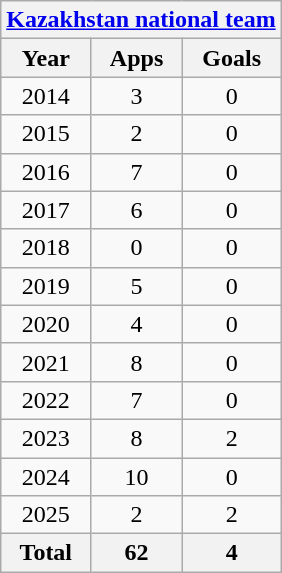<table class="wikitable" style="text-align:center">
<tr>
<th colspan="3"><a href='#'>Kazakhstan national team</a></th>
</tr>
<tr>
<th>Year</th>
<th>Apps</th>
<th>Goals</th>
</tr>
<tr>
<td>2014</td>
<td>3</td>
<td>0</td>
</tr>
<tr>
<td>2015</td>
<td>2</td>
<td>0</td>
</tr>
<tr>
<td>2016</td>
<td>7</td>
<td>0</td>
</tr>
<tr>
<td>2017</td>
<td>6</td>
<td>0</td>
</tr>
<tr>
<td>2018</td>
<td>0</td>
<td>0</td>
</tr>
<tr>
<td>2019</td>
<td>5</td>
<td>0</td>
</tr>
<tr>
<td>2020</td>
<td>4</td>
<td>0</td>
</tr>
<tr>
<td>2021</td>
<td>8</td>
<td>0</td>
</tr>
<tr>
<td>2022</td>
<td>7</td>
<td>0</td>
</tr>
<tr>
<td>2023</td>
<td>8</td>
<td>2</td>
</tr>
<tr>
<td>2024</td>
<td>10</td>
<td>0</td>
</tr>
<tr>
<td>2025</td>
<td>2</td>
<td>2</td>
</tr>
<tr>
<th>Total</th>
<th>62</th>
<th>4</th>
</tr>
</table>
